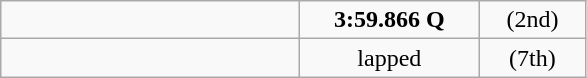<table class="wikitable" style="text-align:center;">
<tr>
<td style="width:12em" align=left></td>
<td style="width:7em;"><strong>3:59.866 Q</strong></td>
<td style="width:4em;">(2nd)</td>
</tr>
<tr>
<td align=left></td>
<td>lapped</td>
<td>(7th)</td>
</tr>
</table>
